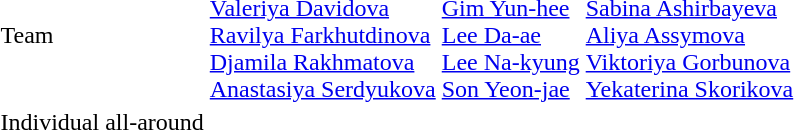<table>
<tr>
<td>Team<br></td>
<td><br><a href='#'>Valeriya Davidova</a><br><a href='#'>Ravilya Farkhutdinova</a><br><a href='#'>Djamila Rakhmatova</a><br><a href='#'>Anastasiya Serdyukova</a></td>
<td><br><a href='#'>Gim Yun-hee</a><br><a href='#'>Lee Da-ae</a><br><a href='#'>Lee Na-kyung</a><br><a href='#'>Son Yeon-jae</a></td>
<td><br><a href='#'>Sabina Ashirbayeva</a><br><a href='#'>Aliya Assymova</a><br><a href='#'>Viktoriya Gorbunova</a><br><a href='#'>Yekaterina Skorikova</a></td>
</tr>
<tr>
<td>Individual all-around<br></td>
<td></td>
<td></td>
<td></td>
</tr>
</table>
